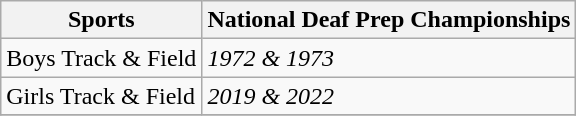<table class="wikitable">
<tr>
<th>Sports</th>
<th>National Deaf Prep Championships</th>
</tr>
<tr>
<td>Boys Track & Field</td>
<td><em>1972 & 1973</em></td>
</tr>
<tr>
<td>Girls Track & Field</td>
<td><em>2019 & 2022</em></td>
</tr>
<tr>
</tr>
</table>
